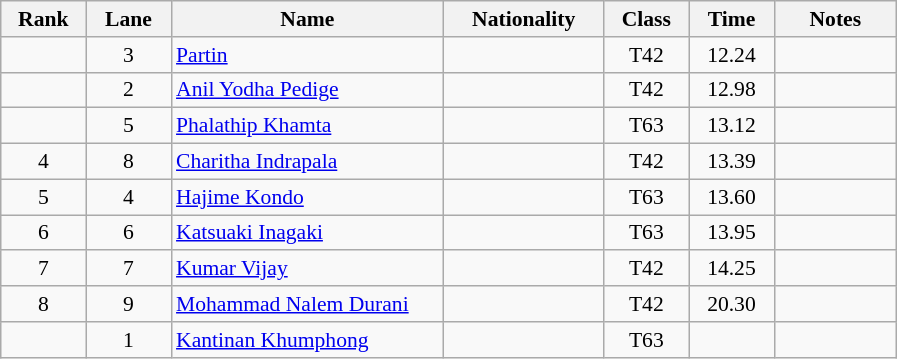<table class="wikitable sortable" style="font-size:90%; text-align:center">
<tr>
<th width="50">Rank</th>
<th width="50">Lane</th>
<th width="175">Name</th>
<th width="100">Nationality</th>
<th width="50">Class</th>
<th width="50">Time</th>
<th width="75">Notes</th>
</tr>
<tr>
<td></td>
<td>3</td>
<td align="left"><a href='#'>Partin</a></td>
<td align="left"></td>
<td>T42</td>
<td>12.24</td>
<td></td>
</tr>
<tr>
<td></td>
<td>2</td>
<td align="left"><a href='#'>Anil Yodha Pedige</a></td>
<td align="left"></td>
<td>T42</td>
<td>12.98</td>
<td></td>
</tr>
<tr>
<td></td>
<td>5</td>
<td align="left"><a href='#'>Phalathip Khamta</a></td>
<td align="left"></td>
<td>T63</td>
<td>13.12</td>
<td></td>
</tr>
<tr>
<td>4</td>
<td>8</td>
<td align="left"><a href='#'>Charitha Indrapala</a></td>
<td align="left"></td>
<td>T42</td>
<td>13.39</td>
<td></td>
</tr>
<tr>
<td>5</td>
<td>4</td>
<td align="left"><a href='#'>Hajime Kondo</a></td>
<td align="left"></td>
<td>T63</td>
<td>13.60</td>
<td></td>
</tr>
<tr>
<td>6</td>
<td>6</td>
<td align="left"><a href='#'>Katsuaki Inagaki</a></td>
<td align="left"></td>
<td>T63</td>
<td>13.95</td>
<td></td>
</tr>
<tr>
<td>7</td>
<td>7</td>
<td align="left"><a href='#'>Kumar Vijay</a></td>
<td align="left"></td>
<td>T42</td>
<td>14.25</td>
<td></td>
</tr>
<tr>
<td>8</td>
<td>9</td>
<td align="left"><a href='#'>Mohammad Nalem Durani</a></td>
<td align="left"></td>
<td>T42</td>
<td>20.30</td>
<td></td>
</tr>
<tr>
<td></td>
<td>1</td>
<td align="left"><a href='#'>Kantinan Khumphong</a></td>
<td align="left"></td>
<td>T63</td>
<td></td>
<td></td>
</tr>
</table>
